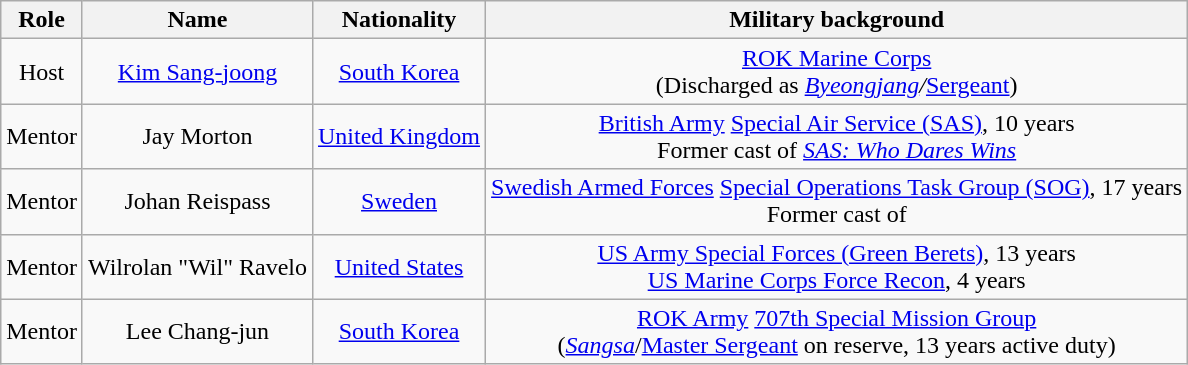<table class="wikitable" style="text-align:center;">
<tr>
<th>Role</th>
<th>Name</th>
<th>Nationality</th>
<th>Military background</th>
</tr>
<tr>
<td>Host</td>
<td><a href='#'>Kim Sang-joong</a></td>
<td><a href='#'>South Korea</a></td>
<td><a href='#'>ROK Marine Corps</a><br>(Discharged as <em><a href='#'>Byeongjang</a>/</em><a href='#'>Sergeant</a>)</td>
</tr>
<tr>
<td>Mentor</td>
<td>Jay Morton</td>
<td><a href='#'>United Kingdom</a></td>
<td><a href='#'>British Army</a> <a href='#'>Special Air Service (SAS)</a>, 10 years<br>Former cast of <em><a href='#'>SAS: Who Dares Wins</a></em></td>
</tr>
<tr>
<td>Mentor</td>
<td>Johan Reispass</td>
<td><a href='#'>Sweden</a></td>
<td><a href='#'>Swedish Armed Forces</a> <a href='#'>Special Operations Task Group (SOG)</a>, 17 years<br>Former cast of <em></em></td>
</tr>
<tr>
<td>Mentor</td>
<td>Wilrolan "Wil" Ravelo</td>
<td><a href='#'>United States</a></td>
<td><a href='#'>US Army Special Forces (Green Berets)</a>, 13 years<br><a href='#'>US Marine Corps Force Recon</a>, 4 years</td>
</tr>
<tr>
<td>Mentor</td>
<td>Lee Chang-jun</td>
<td><a href='#'>South Korea</a></td>
<td><a href='#'>ROK Army</a> <a href='#'>707th Special Mission Group</a><br>(<em><a href='#'>Sangsa</a></em>/<a href='#'>Master Sergeant</a> on reserve, 13 years active duty)</td>
</tr>
</table>
